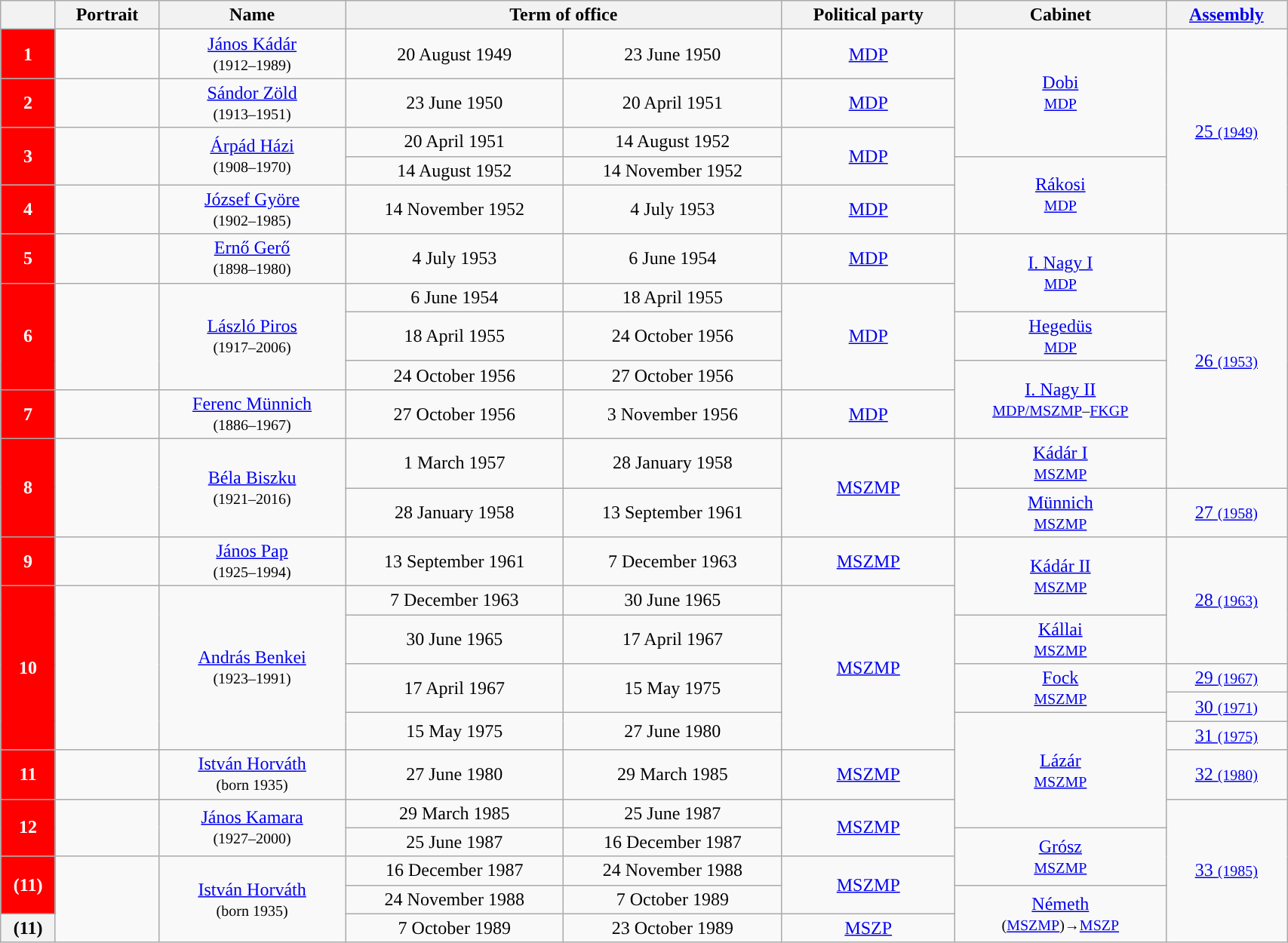<table class="wikitable" style="width:90%; text-align:center;">
<tr>
<th></th>
<th>Portrait</th>
<th>Name<br></th>
<th colspan=2>Term of office</th>
<th>Political party</th>
<th>Cabinet</th>
<th><a href='#'>Assembly</a><br></th>
</tr>
<tr>
<th style="background:Red; color:white">1</th>
<td></td>
<td><a href='#'>János Kádár</a><br><small>(1912–1989)</small></td>
<td>20 August 1949</td>
<td>23 June 1950</td>
<td><a href='#'>MDP</a></td>
<td rowspan="3"><a href='#'>Dobi</a><br><small><a href='#'>MDP</a></small></td>
<td rowspan="5"><a href='#'>25 <small>(1949)</small></a></td>
</tr>
<tr>
<th style="background:Red; color:white">2</th>
<td></td>
<td><a href='#'>Sándor Zöld</a><br><small>(1913–1951)</small></td>
<td>23 June 1950</td>
<td>20 April 1951</td>
<td><a href='#'>MDP</a></td>
</tr>
<tr>
<th rowspan="2" style="background:Red; color:white">3</th>
<td rowspan="2"></td>
<td rowspan="2"><a href='#'>Árpád Házi</a><br><small>(1908–1970)</small></td>
<td>20 April 1951</td>
<td>14 August 1952</td>
<td rowspan="2"><a href='#'>MDP</a></td>
</tr>
<tr>
<td>14 August 1952</td>
<td>14 November 1952</td>
<td rowspan="2"><a href='#'>Rákosi</a><br><small><a href='#'>MDP</a></small></td>
</tr>
<tr>
<th style="background:Red; color:white">4</th>
<td></td>
<td><a href='#'>József Györe</a><br><small>(1902–1985)</small></td>
<td>14 November 1952</td>
<td>4 July 1953</td>
<td><a href='#'>MDP</a></td>
</tr>
<tr>
<th style="background:Red; color:white">5</th>
<td></td>
<td><a href='#'>Ernő Gerő</a><br><small>(1898–1980)</small></td>
<td>4 July 1953</td>
<td>6 June 1954</td>
<td><a href='#'>MDP</a></td>
<td rowspan="2"><a href='#'>I. Nagy I</a><br><small><a href='#'>MDP</a></small></td>
<td rowspan="7"><a href='#'>26 <small>(1953)</small></a></td>
</tr>
<tr>
<th rowspan="3" style="background:Red; color:white">6</th>
<td rowspan="3"></td>
<td rowspan="3"><a href='#'>László Piros</a><br><small>(1917–2006)</small></td>
<td>6 June 1954</td>
<td>18 April 1955</td>
<td rowspan="3"><a href='#'>MDP</a></td>
</tr>
<tr>
<td>18 April 1955</td>
<td>24 October 1956</td>
<td><a href='#'>Hegedüs</a><br><small><a href='#'>MDP</a></small></td>
</tr>
<tr>
<td>24 October 1956</td>
<td>27 October 1956</td>
<td rowspan="2"><a href='#'>I. Nagy II</a><br><small><a href='#'>MDP/MSZMP</a>–<a href='#'>FKGP</a></small></td>
</tr>
<tr>
<th style="background:Red; color:white">7</th>
<td></td>
<td><a href='#'>Ferenc Münnich</a><br><small>(1886–1967)</small></td>
<td>27 October 1956</td>
<td>3 November 1956</td>
<td><a href='#'>MDP</a></td>
</tr>
<tr>
<th rowspan="3" style="background:Red; color:white">8</th>
<td rowspan="3"></td>
<td rowspan="3"><a href='#'>Béla Biszku</a><br><small>(1921–2016)</small></td>
<td>1 March 1957</td>
<td>28 January 1958</td>
<td rowspan="3"><a href='#'>MSZMP</a></td>
<td><a href='#'>Kádár I</a><br><small><a href='#'>MSZMP</a></small></td>
</tr>
<tr>
<td rowspan="2">28 January 1958</td>
<td rowspan="2">13 September 1961</td>
<td rowspan="2"><a href='#'>Münnich</a><br><small><a href='#'>MSZMP</a></small></td>
</tr>
<tr>
<td rowspan="2"><a href='#'>27 <small>(1958)</small></a></td>
</tr>
<tr>
<th rowspan="2" style="background:Red; color:white">9</th>
<td rowspan="2"></td>
<td rowspan="2"><a href='#'>János Pap</a><br><small>(1925–1994)</small></td>
<td rowspan="2">13 September 1961</td>
<td rowspan="2">7 December 1963</td>
<td rowspan="2"><a href='#'>MSZMP</a></td>
<td rowspan="3"><a href='#'>Kádár II</a><br><small><a href='#'>MSZMP</a></small></td>
</tr>
<tr>
<td rowspan="3"><a href='#'>28 <small>(1963)</small></a></td>
</tr>
<tr>
<th rowspan="7" style="background:Red; color:white">10</th>
<td rowspan="7"></td>
<td rowspan="7"><a href='#'>András Benkei</a><br><small>(1923–1991)</small></td>
<td>7 December 1963</td>
<td>30 June 1965</td>
<td rowspan="7"><a href='#'>MSZMP</a></td>
</tr>
<tr>
<td>30 June 1965</td>
<td>17 April 1967</td>
<td><a href='#'>Kállai</a><br><small><a href='#'>MSZMP</a></small></td>
</tr>
<tr>
<td rowspan="2">17 April 1967</td>
<td rowspan="2">15 May 1975</td>
<td rowspan="2"><a href='#'>Fock</a><br><small><a href='#'>MSZMP</a></small></td>
<td><a href='#'>29 <small>(1967)</small></a></td>
</tr>
<tr>
<td rowspan="2"><a href='#'>30 <small>(1971)</small></a></td>
</tr>
<tr>
<td rowspan="3">15 May 1975</td>
<td rowspan="3">27 June 1980</td>
<td rowspan="6"><a href='#'>Lázár</a><br><small><a href='#'>MSZMP</a></small></td>
</tr>
<tr>
<td><a href='#'>31 <small>(1975)</small></a></td>
</tr>
<tr>
<td rowspan="3"><a href='#'>32 <small>(1980)</small></a></td>
</tr>
<tr>
<th style="background:Red; color:white">11</th>
<td></td>
<td><a href='#'>István Horváth</a><br><small>(born 1935)</small></td>
<td>27 June 1980</td>
<td>29 March 1985</td>
<td><a href='#'>MSZMP</a></td>
</tr>
<tr>
<th rowspan="3" style="background:Red; color:white">12</th>
<td rowspan="3"></td>
<td rowspan="3"><a href='#'>János Kamara</a><br><small>(1927–2000)</small></td>
<td rowspan="2">29 March 1985</td>
<td rowspan="2">25 June 1987</td>
<td rowspan="3"><a href='#'>MSZMP</a></td>
</tr>
<tr>
<td rowspan="5"><a href='#'>33 <small>(1985)</small></a></td>
</tr>
<tr>
<td>25 June 1987</td>
<td>16 December 1987</td>
<td rowspan="2"><a href='#'>Grósz</a><br><small><a href='#'>MSZMP</a></small></td>
</tr>
<tr>
<th rowspan="2" style="background:Red; color:white">(11)</th>
<td rowspan="3"></td>
<td rowspan="3"><a href='#'>István Horváth</a><br><small>(born 1935)</small></td>
<td>16 December 1987</td>
<td>24 November 1988</td>
<td rowspan="2"><a href='#'>MSZMP</a></td>
</tr>
<tr>
<td>24 November 1988</td>
<td>7 October 1989</td>
<td rowspan="2"><a href='#'>Németh</a><br><small>(<a href='#'>MSZMP</a>)→<a href='#'>MSZP</a></small></td>
</tr>
<tr>
<th style="background:">(11)</th>
<td>7 October 1989</td>
<td>23 October 1989</td>
<td><a href='#'>MSZP</a></td>
</tr>
</table>
